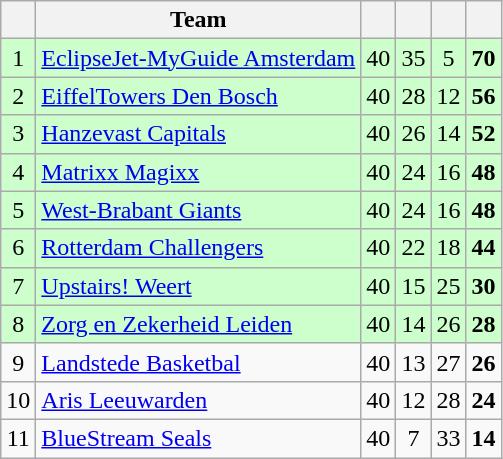<table class="wikitable sortable" style="text-align:center">
<tr>
<th></th>
<th>Team</th>
<th></th>
<th></th>
<th></th>
<th></th>
</tr>
<tr style="background:#cfc;">
<td>1</td>
<td align=left><a href='#'>EclipseJet-MyGuide Amsterdam</a></td>
<td>40</td>
<td>35</td>
<td>5</td>
<td><strong>70</strong></td>
</tr>
<tr style="background:#cfc;">
<td>2</td>
<td align=left><a href='#'>EiffelTowers Den Bosch</a></td>
<td>40</td>
<td>28</td>
<td>12</td>
<td><strong>56</strong></td>
</tr>
<tr style="background:#cfc;">
<td>3</td>
<td align=left><a href='#'>Hanzevast Capitals</a></td>
<td>40</td>
<td>26</td>
<td>14</td>
<td><strong>52</strong></td>
</tr>
<tr style="background:#cfc;">
<td>4</td>
<td align=left><a href='#'>Matrixx Magixx</a></td>
<td>40</td>
<td>24</td>
<td>16</td>
<td><strong>48</strong></td>
</tr>
<tr style="background:#cfc;">
<td>5</td>
<td align=left><a href='#'>West-Brabant Giants</a></td>
<td>40</td>
<td>24</td>
<td>16</td>
<td><strong>48</strong></td>
</tr>
<tr style="background:#cfc;">
<td>6</td>
<td align=left><a href='#'>Rotterdam Challengers</a></td>
<td>40</td>
<td>22</td>
<td>18</td>
<td><strong>44</strong></td>
</tr>
<tr style="background:#cfc;">
<td>7</td>
<td align=left><a href='#'>Upstairs! Weert</a></td>
<td>40</td>
<td>15</td>
<td>25</td>
<td><strong>30</strong></td>
</tr>
<tr style="background:#cfc;">
<td>8</td>
<td align=left><a href='#'>Zorg en Zekerheid Leiden</a></td>
<td>40</td>
<td>14</td>
<td>26</td>
<td><strong>28</strong></td>
</tr>
<tr>
<td>9</td>
<td align=left><a href='#'>Landstede Basketbal</a></td>
<td>40</td>
<td>13</td>
<td>27</td>
<td><strong>26</strong></td>
</tr>
<tr style="background:#;">
<td>10</td>
<td align=left><a href='#'>Aris Leeuwarden</a></td>
<td>40</td>
<td>12</td>
<td>28</td>
<td><strong>24</strong></td>
</tr>
<tr>
<td>11</td>
<td align=left><a href='#'>BlueStream Seals</a></td>
<td>40</td>
<td>7</td>
<td>33</td>
<td><strong>14</strong></td>
</tr>
</table>
